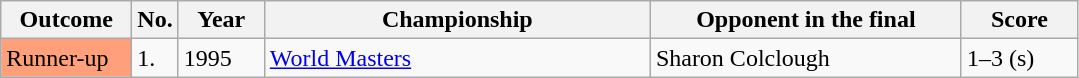<table class="wikitable">
<tr>
<th width="80">Outcome</th>
<th width="20">No.</th>
<th width="50">Year</th>
<th style="width:250px;">Championship</th>
<th style="width:200px;">Opponent in the final</th>
<th width="70">Score</th>
</tr>
<tr>
<td style="background:#ffa07a;">Runner-up</td>
<td>1.</td>
<td>1995</td>
<td><a href='#'>World Masters</a></td>
<td> Sharon Colclough</td>
<td>1–3 (s)</td>
</tr>
</table>
